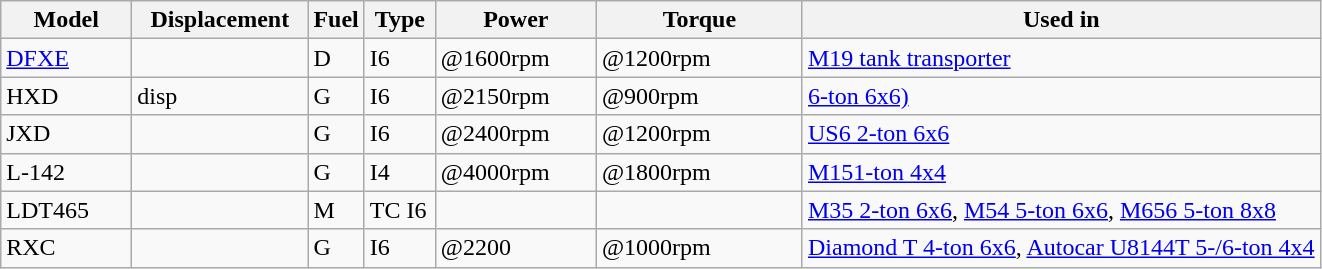<table class="wikitable">
<tr>
<th style="width: 80px;">Model</th>
<th style="width: 110px;">Displacement</th>
<th style="width: 30px;">Fuel</th>
<th style="width: 40px;">Type</th>
<th style="width: 100px;">Power</th>
<th style="width: 130px;">Torque</th>
<th>Used in</th>
</tr>
<tr>
<td><a href='#'>DFXE</a></td>
<td></td>
<td>D</td>
<td>I6</td>
<td> @1600rpm</td>
<td> @1200rpm</td>
<td><a href='#'>M19 tank transporter</a></td>
</tr>
<tr>
<td>HXD</td>
<td>disp</td>
<td>G</td>
<td>I6</td>
<td> @2150rpm</td>
<td> @900rpm</td>
<td><a href='#'>6-ton 6x6)</a></td>
</tr>
<tr>
<td>JXD</td>
<td></td>
<td>G</td>
<td>I6</td>
<td> @2400rpm</td>
<td> @1200rpm</td>
<td><a href='#'>US6 2-ton 6x6</a></td>
</tr>
<tr>
<td>L-142</td>
<td></td>
<td>G</td>
<td>I4</td>
<td> @4000rpm</td>
<td> @1800rpm</td>
<td><a href='#'>M151-ton 4x4</a></td>
</tr>
<tr>
<td>LDT465</td>
<td></td>
<td>M</td>
<td>TC I6</td>
<td></td>
<td></td>
<td><a href='#'>M35 2-ton 6x6</a>, <a href='#'>M54 5-ton 6x6</a>, <a href='#'>M656 5-ton 8x8</a></td>
</tr>
<tr>
<td>RXC</td>
<td></td>
<td>G</td>
<td>I6</td>
<td> @2200</td>
<td> @1000rpm</td>
<td><a href='#'>Diamond T 4-ton 6x6</a>, <a href='#'>Autocar U8144T 5-/6-ton 4x4</a></td>
</tr>
</table>
